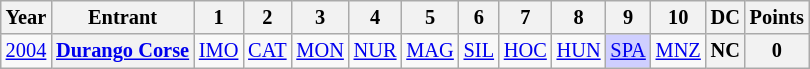<table class="wikitable" style="text-align:center; font-size:85%">
<tr>
<th>Year</th>
<th>Entrant</th>
<th>1</th>
<th>2</th>
<th>3</th>
<th>4</th>
<th>5</th>
<th>6</th>
<th>7</th>
<th>8</th>
<th>9</th>
<th>10</th>
<th>DC</th>
<th>Points</th>
</tr>
<tr>
<td><a href='#'>2004</a></td>
<th nowrap><a href='#'>Durango Corse</a></th>
<td><a href='#'>IMO</a></td>
<td><a href='#'>CAT</a></td>
<td><a href='#'>MON</a></td>
<td><a href='#'>NUR</a></td>
<td><a href='#'>MAG</a></td>
<td><a href='#'>SIL</a></td>
<td><a href='#'>HOC</a></td>
<td><a href='#'>HUN</a></td>
<td style="background:#CFCFFF;"><a href='#'>SPA</a><br></td>
<td><a href='#'>MNZ</a></td>
<th>NC</th>
<th>0</th>
</tr>
</table>
